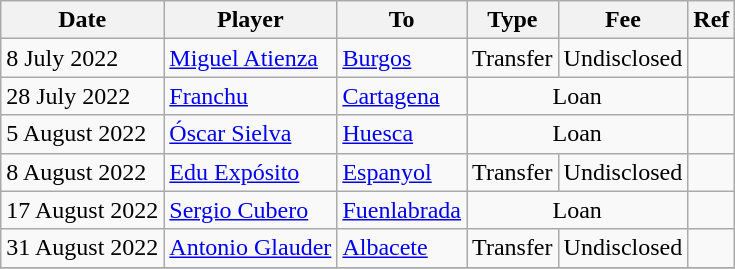<table class="wikitable">
<tr>
<th>Date</th>
<th>Player</th>
<th>To</th>
<th>Type</th>
<th>Fee</th>
<th>Ref</th>
</tr>
<tr>
<td>8 July 2022</td>
<td> <a href='#'>Miguel Atienza</a></td>
<td><a href='#'>Burgos</a></td>
<td align=center>Transfer</td>
<td align=center>Undisclosed</td>
<td align=center></td>
</tr>
<tr>
<td>28 July 2022</td>
<td> <a href='#'>Franchu</a></td>
<td><a href='#'>Cartagena</a></td>
<td colspan=2 align=center>Loan</td>
<td align=center></td>
</tr>
<tr>
<td>5 August 2022</td>
<td> <a href='#'>Óscar Sielva</a></td>
<td><a href='#'>Huesca</a></td>
<td colspan=2 align=center>Loan</td>
<td align=center></td>
</tr>
<tr>
<td>8 August 2022</td>
<td> <a href='#'>Edu Expósito</a></td>
<td><a href='#'>Espanyol</a></td>
<td align=center>Transfer</td>
<td align=center>Undisclosed</td>
<td align=center></td>
</tr>
<tr>
<td>17 August 2022</td>
<td> <a href='#'>Sergio Cubero</a></td>
<td><a href='#'>Fuenlabrada</a></td>
<td colspan=2 align=center>Loan</td>
<td align=center></td>
</tr>
<tr>
<td>31 August 2022</td>
<td> <a href='#'>Antonio Glauder</a></td>
<td><a href='#'>Albacete</a></td>
<td align=center>Transfer</td>
<td align=center>Undisclosed</td>
<td align=center></td>
</tr>
<tr>
</tr>
</table>
